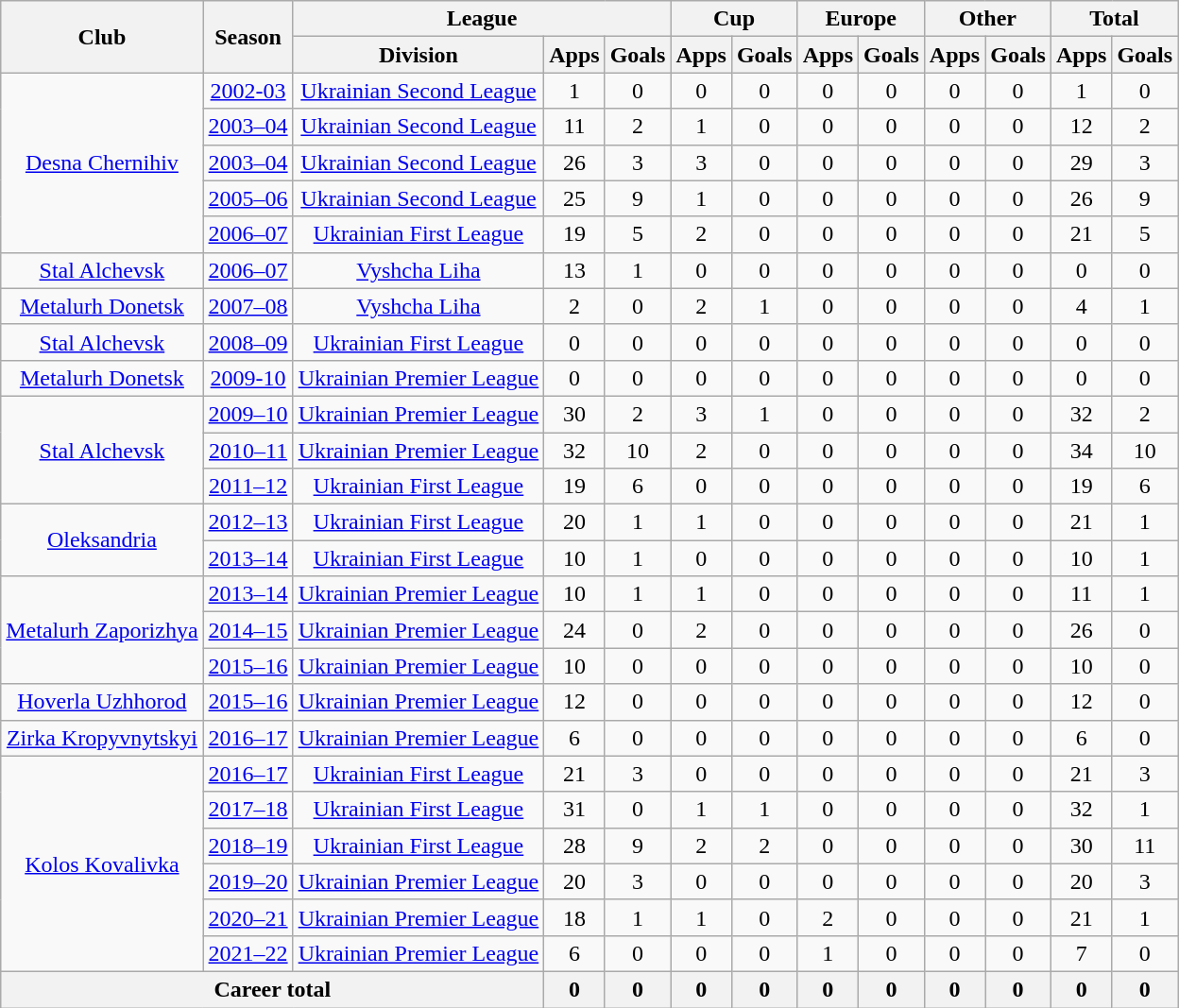<table class="wikitable" style="text-align:center">
<tr>
<th rowspan="2">Club</th>
<th rowspan="2">Season</th>
<th colspan="3">League</th>
<th colspan="2">Cup</th>
<th colspan="2">Europe</th>
<th colspan="2">Other</th>
<th colspan="2">Total</th>
</tr>
<tr>
<th>Division</th>
<th>Apps</th>
<th>Goals</th>
<th>Apps</th>
<th>Goals</th>
<th>Apps</th>
<th>Goals</th>
<th>Apps</th>
<th>Goals</th>
<th>Apps</th>
<th>Goals</th>
</tr>
<tr>
<td rowspan="5"><a href='#'>Desna Chernihiv</a></td>
<td><a href='#'>2002-03</a></td>
<td><a href='#'>Ukrainian Second League</a></td>
<td>1</td>
<td>0</td>
<td>0</td>
<td>0</td>
<td>0</td>
<td>0</td>
<td>0</td>
<td>0</td>
<td>1</td>
<td>0</td>
</tr>
<tr>
<td><a href='#'>2003–04</a></td>
<td><a href='#'>Ukrainian Second League</a></td>
<td>11</td>
<td>2</td>
<td>1</td>
<td>0</td>
<td>0</td>
<td>0</td>
<td>0</td>
<td>0</td>
<td>12</td>
<td>2</td>
</tr>
<tr>
<td><a href='#'>2003–04</a></td>
<td><a href='#'>Ukrainian Second League</a></td>
<td>26</td>
<td>3</td>
<td>3</td>
<td>0</td>
<td>0</td>
<td>0</td>
<td>0</td>
<td>0</td>
<td>29</td>
<td>3</td>
</tr>
<tr>
<td><a href='#'>2005–06</a></td>
<td><a href='#'>Ukrainian Second League</a></td>
<td>25</td>
<td>9</td>
<td>1</td>
<td>0</td>
<td>0</td>
<td>0</td>
<td>0</td>
<td>0</td>
<td>26</td>
<td>9</td>
</tr>
<tr>
<td><a href='#'>2006–07</a></td>
<td><a href='#'>Ukrainian First League</a></td>
<td>19</td>
<td>5</td>
<td>2</td>
<td>0</td>
<td>0</td>
<td>0</td>
<td>0</td>
<td>0</td>
<td>21</td>
<td>5</td>
</tr>
<tr>
<td rowspan="1"><a href='#'>Stal Alchevsk</a></td>
<td><a href='#'>2006–07</a></td>
<td><a href='#'>Vyshcha Liha</a></td>
<td>13</td>
<td>1</td>
<td>0</td>
<td>0</td>
<td>0</td>
<td>0</td>
<td>0</td>
<td>0</td>
<td>0</td>
<td>0</td>
</tr>
<tr>
<td rowspan="1"><a href='#'>Metalurh Donetsk</a></td>
<td><a href='#'>2007–08</a></td>
<td><a href='#'>Vyshcha Liha</a></td>
<td>2</td>
<td>0</td>
<td>2</td>
<td>1</td>
<td>0</td>
<td>0</td>
<td>0</td>
<td>0</td>
<td>4</td>
<td>1</td>
</tr>
<tr>
<td rowspan="1"><a href='#'>Stal Alchevsk</a></td>
<td><a href='#'>2008–09</a></td>
<td><a href='#'>Ukrainian First League</a></td>
<td>0</td>
<td>0</td>
<td>0</td>
<td>0</td>
<td>0</td>
<td>0</td>
<td>0</td>
<td>0</td>
<td>0</td>
<td>0</td>
</tr>
<tr>
<td rowspan="1"><a href='#'>Metalurh Donetsk</a></td>
<td><a href='#'>2009-10</a></td>
<td><a href='#'>Ukrainian Premier League</a></td>
<td>0</td>
<td>0</td>
<td>0</td>
<td>0</td>
<td>0</td>
<td>0</td>
<td>0</td>
<td>0</td>
<td>0</td>
<td>0</td>
</tr>
<tr>
<td rowspan="3"><a href='#'>Stal Alchevsk</a></td>
<td><a href='#'>2009–10</a></td>
<td><a href='#'>Ukrainian Premier League</a></td>
<td>30</td>
<td>2</td>
<td>3</td>
<td>1</td>
<td>0</td>
<td>0</td>
<td>0</td>
<td>0</td>
<td>32</td>
<td>2</td>
</tr>
<tr>
<td><a href='#'>2010–11</a></td>
<td><a href='#'>Ukrainian Premier League</a></td>
<td>32</td>
<td>10</td>
<td>2</td>
<td>0</td>
<td>0</td>
<td>0</td>
<td>0</td>
<td>0</td>
<td>34</td>
<td>10</td>
</tr>
<tr>
<td><a href='#'>2011–12</a></td>
<td><a href='#'>Ukrainian First League</a></td>
<td>19</td>
<td>6</td>
<td>0</td>
<td>0</td>
<td>0</td>
<td>0</td>
<td>0</td>
<td>0</td>
<td>19</td>
<td>6</td>
</tr>
<tr>
<td rowspan="2"><a href='#'>Oleksandria</a></td>
<td><a href='#'>2012–13</a></td>
<td><a href='#'>Ukrainian First League</a></td>
<td>20</td>
<td>1</td>
<td>1</td>
<td>0</td>
<td>0</td>
<td>0</td>
<td>0</td>
<td>0</td>
<td>21</td>
<td>1</td>
</tr>
<tr>
<td><a href='#'>2013–14</a></td>
<td><a href='#'>Ukrainian First League</a></td>
<td>10</td>
<td>1</td>
<td>0</td>
<td>0</td>
<td>0</td>
<td>0</td>
<td>0</td>
<td>0</td>
<td>10</td>
<td>1</td>
</tr>
<tr>
<td rowspan="3"><a href='#'>Metalurh Zaporizhya</a></td>
<td><a href='#'>2013–14</a></td>
<td><a href='#'>Ukrainian Premier League</a></td>
<td>10</td>
<td>1</td>
<td>1</td>
<td>0</td>
<td>0</td>
<td>0</td>
<td>0</td>
<td>0</td>
<td>11</td>
<td>1</td>
</tr>
<tr>
<td><a href='#'>2014–15</a></td>
<td><a href='#'>Ukrainian Premier League</a></td>
<td>24</td>
<td>0</td>
<td>2</td>
<td>0</td>
<td>0</td>
<td>0</td>
<td>0</td>
<td>0</td>
<td>26</td>
<td>0</td>
</tr>
<tr>
<td><a href='#'>2015–16</a></td>
<td><a href='#'>Ukrainian Premier League</a></td>
<td>10</td>
<td>0</td>
<td>0</td>
<td>0</td>
<td>0</td>
<td>0</td>
<td>0</td>
<td>0</td>
<td>10</td>
<td>0</td>
</tr>
<tr>
<td rowspan="1"><a href='#'>Hoverla Uzhhorod</a></td>
<td><a href='#'>2015–16</a></td>
<td><a href='#'>Ukrainian Premier League</a></td>
<td>12</td>
<td>0</td>
<td>0</td>
<td>0</td>
<td>0</td>
<td>0</td>
<td>0</td>
<td>0</td>
<td>12</td>
<td>0</td>
</tr>
<tr>
<td rowspan="1"><a href='#'>Zirka Kropyvnytskyi</a></td>
<td><a href='#'>2016–17</a></td>
<td><a href='#'>Ukrainian Premier League</a></td>
<td>6</td>
<td>0</td>
<td>0</td>
<td>0</td>
<td>0</td>
<td>0</td>
<td>0</td>
<td>0</td>
<td>6</td>
<td>0</td>
</tr>
<tr>
<td rowspan="6"><a href='#'>Kolos Kovalivka</a></td>
<td><a href='#'>2016–17</a></td>
<td><a href='#'>Ukrainian First League</a></td>
<td>21</td>
<td>3</td>
<td>0</td>
<td>0</td>
<td>0</td>
<td>0</td>
<td>0</td>
<td>0</td>
<td>21</td>
<td>3</td>
</tr>
<tr>
<td><a href='#'>2017–18</a></td>
<td><a href='#'>Ukrainian First League</a></td>
<td>31</td>
<td>0</td>
<td>1</td>
<td>1</td>
<td>0</td>
<td>0</td>
<td>0</td>
<td>0</td>
<td>32</td>
<td>1</td>
</tr>
<tr>
<td><a href='#'>2018–19</a></td>
<td><a href='#'>Ukrainian First League</a></td>
<td>28</td>
<td>9</td>
<td>2</td>
<td>2</td>
<td>0</td>
<td>0</td>
<td>0</td>
<td>0</td>
<td>30</td>
<td>11</td>
</tr>
<tr>
<td><a href='#'>2019–20</a></td>
<td><a href='#'>Ukrainian Premier League</a></td>
<td>20</td>
<td>3</td>
<td>0</td>
<td>0</td>
<td>0</td>
<td>0</td>
<td>0</td>
<td>0</td>
<td>20</td>
<td>3</td>
</tr>
<tr>
<td><a href='#'>2020–21</a></td>
<td><a href='#'>Ukrainian Premier League</a></td>
<td>18</td>
<td>1</td>
<td>1</td>
<td>0</td>
<td>2</td>
<td>0</td>
<td>0</td>
<td>0</td>
<td>21</td>
<td>1</td>
</tr>
<tr>
<td><a href='#'>2021–22</a></td>
<td><a href='#'>Ukrainian Premier League</a></td>
<td>6</td>
<td>0</td>
<td>0</td>
<td>0</td>
<td>1</td>
<td>0</td>
<td>0</td>
<td>0</td>
<td>7</td>
<td>0</td>
</tr>
<tr>
<th colspan="3">Career total</th>
<th>0</th>
<th>0</th>
<th>0</th>
<th>0</th>
<th>0</th>
<th>0</th>
<th>0</th>
<th>0</th>
<th>0</th>
<th>0</th>
</tr>
</table>
